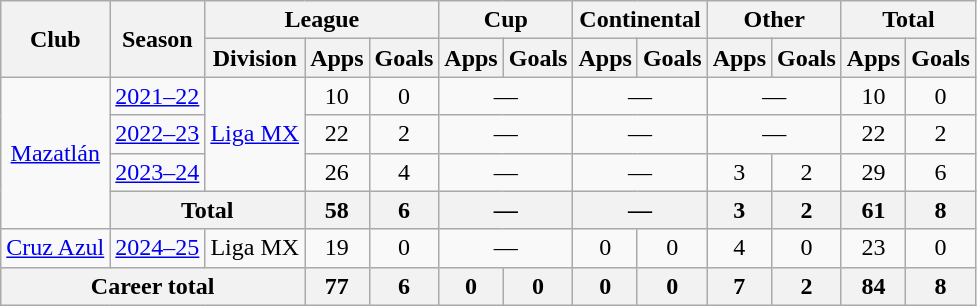<table class="wikitable" style="text-align: center">
<tr>
<th rowspan="2">Club</th>
<th rowspan="2">Season</th>
<th colspan="3">League</th>
<th colspan="2">Cup</th>
<th colspan="2">Continental</th>
<th colspan="2">Other</th>
<th colspan="2">Total</th>
</tr>
<tr>
<th>Division</th>
<th>Apps</th>
<th>Goals</th>
<th>Apps</th>
<th>Goals</th>
<th>Apps</th>
<th>Goals</th>
<th>Apps</th>
<th>Goals</th>
<th>Apps</th>
<th>Goals</th>
</tr>
<tr>
<td rowspan="4"><a href='#'>Mazatlán</a></td>
<td><a href='#'>2021–22</a></td>
<td rowspan="3"><a href='#'>Liga MX</a></td>
<td>10</td>
<td>0</td>
<td colspan="2">—</td>
<td colspan="2">—</td>
<td colspan="2">—</td>
<td>10</td>
<td>0</td>
</tr>
<tr>
<td><a href='#'>2022–23</a></td>
<td>22</td>
<td>2</td>
<td colspan="2">—</td>
<td colspan="2">—</td>
<td colspan="2">—</td>
<td>22</td>
<td>2</td>
</tr>
<tr>
<td><a href='#'>2023–24</a></td>
<td>26</td>
<td>4</td>
<td colspan="2">—</td>
<td colspan="2">—</td>
<td>3</td>
<td>2</td>
<td>29</td>
<td>6</td>
</tr>
<tr>
<th colspan="2"><strong>Total</strong></th>
<th>58</th>
<th>6</th>
<th colspan="2">—</th>
<th colspan="2">—</th>
<th>3</th>
<th>2</th>
<th>61</th>
<th>8</th>
</tr>
<tr>
<td rowspan="1"><a href='#'>Cruz Azul</a></td>
<td><a href='#'>2024–25</a></td>
<td>Liga MX</td>
<td>19</td>
<td>0</td>
<td colspan="2">—</td>
<td>0</td>
<td>0</td>
<td>4</td>
<td>0</td>
<td>23</td>
<td>0</td>
</tr>
<tr>
<th colspan="3"><strong>Career total</strong></th>
<th>77</th>
<th>6</th>
<th>0</th>
<th>0</th>
<th>0</th>
<th>0</th>
<th>7</th>
<th>2</th>
<th>84</th>
<th>8</th>
</tr>
</table>
